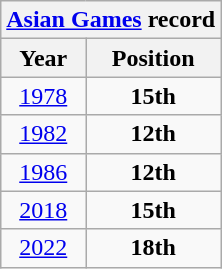<table class="wikitable" style="text-align: center;">
<tr>
<th colspan=6><a href='#'>Asian Games</a> record</th>
</tr>
<tr>
<th>Year</th>
<th>Position</th>
</tr>
<tr>
<td> <a href='#'>1978</a></td>
<td><strong>15th</strong></td>
</tr>
<tr>
<td> <a href='#'>1982</a></td>
<td><strong>12th</strong></td>
</tr>
<tr>
<td> <a href='#'>1986</a></td>
<td><strong>12th</strong></td>
</tr>
<tr>
<td> <a href='#'>2018</a></td>
<td><strong>15th</strong></td>
</tr>
<tr>
<td> <a href='#'>2022</a></td>
<td><strong>18th</strong></td>
</tr>
</table>
